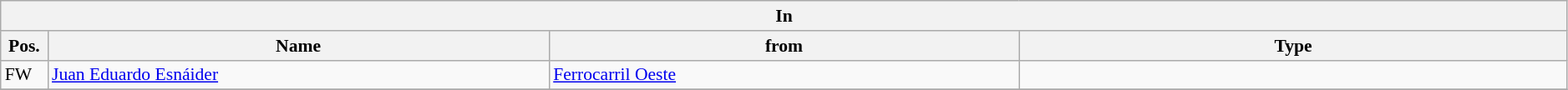<table class="wikitable" style="font-size:90%;width:99%;">
<tr>
<th colspan="4">In</th>
</tr>
<tr>
<th width=3%>Pos.</th>
<th width=32%>Name</th>
<th width=30%>from</th>
<th width=35%>Type</th>
</tr>
<tr>
<td>FW</td>
<td><a href='#'>Juan Eduardo Esnáider</a></td>
<td><a href='#'>Ferrocarril Oeste</a></td>
<td></td>
</tr>
<tr>
</tr>
</table>
